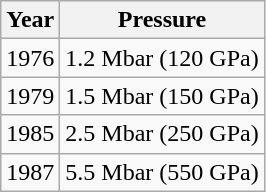<table class="wikitable">
<tr>
<th>Year</th>
<th>Pressure</th>
</tr>
<tr>
<td>1976</td>
<td>1.2 Mbar (120 GPa)</td>
</tr>
<tr>
<td>1979</td>
<td>1.5 Mbar (150 GPa)</td>
</tr>
<tr>
<td>1985</td>
<td>2.5 Mbar (250 GPa)</td>
</tr>
<tr>
<td>1987</td>
<td>5.5 Mbar (550 GPa)</td>
</tr>
</table>
